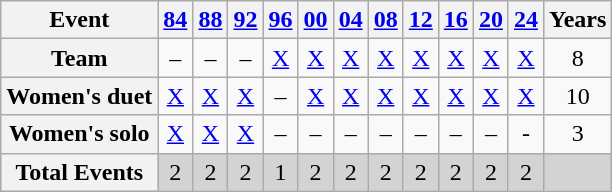<table class="wikitable plainrowheaders sticky-header" style="text-align:center">
<tr>
<th scope="col">Event</th>
<th scope="col"><a href='#'>84</a></th>
<th scope="col"><a href='#'>88</a></th>
<th scope="col"><a href='#'>92</a></th>
<th scope="col"><a href='#'>96</a></th>
<th scope="col"><a href='#'>00</a></th>
<th scope="col"><a href='#'>04</a></th>
<th scope="col"><a href='#'>08</a></th>
<th scope="col"><a href='#'>12</a></th>
<th scope="col"><a href='#'>16</a></th>
<th scope="col"><a href='#'>20</a></th>
<th scope="col"><a href='#'>24</a></th>
<th scope="col">Years</th>
</tr>
<tr>
<th scope="row">Team</th>
<td>–</td>
<td>–</td>
<td>–</td>
<td><a href='#'>X</a></td>
<td><a href='#'>X</a></td>
<td><a href='#'>X</a></td>
<td><a href='#'>X</a></td>
<td><a href='#'>X</a></td>
<td><a href='#'>X</a></td>
<td><a href='#'>X</a></td>
<td><a href='#'>X</a></td>
<td>8</td>
</tr>
<tr>
<th scope="row">Women's duet</th>
<td><a href='#'>X</a></td>
<td><a href='#'>X</a></td>
<td><a href='#'>X</a></td>
<td>–</td>
<td><a href='#'>X</a></td>
<td><a href='#'>X</a></td>
<td><a href='#'>X</a></td>
<td><a href='#'>X</a></td>
<td><a href='#'>X</a></td>
<td><a href='#'>X</a></td>
<td><a href='#'>X</a></td>
<td>10</td>
</tr>
<tr>
<th scope="row">Women's solo</th>
<td><a href='#'>X</a></td>
<td><a href='#'>X</a></td>
<td><a href='#'>X</a></td>
<td>–</td>
<td>–</td>
<td>–</td>
<td>–</td>
<td>–</td>
<td>–</td>
<td>–</td>
<td>-</td>
<td>3</td>
</tr>
<tr bgcolor=lightgray>
<th scope="row"><strong>Total Events</strong></th>
<td>2</td>
<td>2</td>
<td>2</td>
<td>1</td>
<td>2</td>
<td>2</td>
<td>2</td>
<td>2</td>
<td>2</td>
<td>2</td>
<td>2</td>
<td></td>
</tr>
</table>
